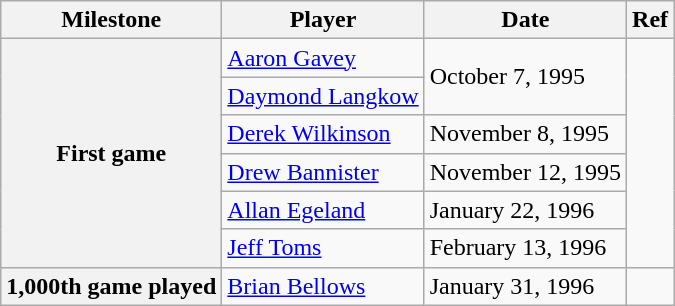<table class="wikitable">
<tr>
<th scope="col">Milestone</th>
<th scope="col">Player</th>
<th scope="col">Date</th>
<th scope="col">Ref</th>
</tr>
<tr>
<th rowspan=6>First game</th>
<td><a href='#'>Aaron Gavey</a></td>
<td rowspan=2>October 7, 1995</td>
<td rowspan=6></td>
</tr>
<tr>
<td><a href='#'>Daymond Langkow</a></td>
</tr>
<tr>
<td><a href='#'>Derek Wilkinson</a></td>
<td>November 8, 1995</td>
</tr>
<tr>
<td><a href='#'>Drew Bannister</a></td>
<td>November 12, 1995</td>
</tr>
<tr>
<td><a href='#'>Allan Egeland</a></td>
<td>January 22, 1996</td>
</tr>
<tr>
<td><a href='#'>Jeff Toms</a></td>
<td>February 13, 1996</td>
</tr>
<tr>
<th>1,000th game played</th>
<td><a href='#'>Brian Bellows</a></td>
<td>January 31, 1996</td>
<td></td>
</tr>
</table>
